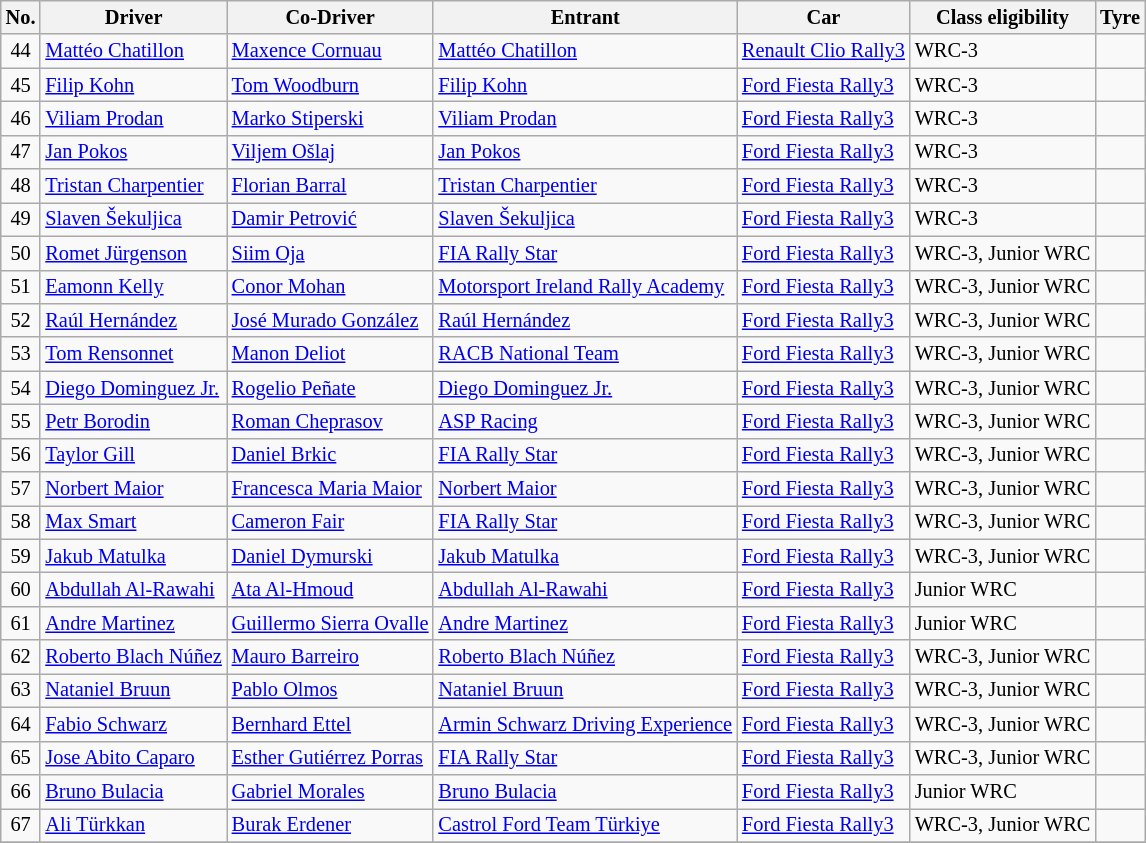<table class="wikitable" style="font-size: 85%;">
<tr>
<th>No.</th>
<th>Driver</th>
<th>Co-Driver</th>
<th>Entrant</th>
<th>Car</th>
<th>Class eligibility</th>
<th>Tyre</th>
</tr>
<tr>
<td align="center">44</td>
<td> <a href='#'>Mattéo Chatillon</a></td>
<td> <a href='#'>Maxence Cornuau</a></td>
<td> <a href='#'>Mattéo Chatillon</a></td>
<td><a href='#'>Renault Clio Rally3</a></td>
<td>WRC-3</td>
<td align="center"></td>
</tr>
<tr>
<td align="center">45</td>
<td> <a href='#'>Filip Kohn</a></td>
<td> <a href='#'>Tom Woodburn</a></td>
<td> <a href='#'>Filip Kohn</a></td>
<td><a href='#'>Ford Fiesta Rally3</a></td>
<td>WRC-3</td>
<td align="center"></td>
</tr>
<tr>
<td align="center">46</td>
<td> <a href='#'>Viliam Prodan</a></td>
<td> <a href='#'>Marko Stiperski</a></td>
<td> <a href='#'>Viliam Prodan</a></td>
<td><a href='#'>Ford Fiesta Rally3</a></td>
<td>WRC-3</td>
<td align="center"></td>
</tr>
<tr>
<td align="center">47</td>
<td> <a href='#'>Jan Pokos</a></td>
<td> <a href='#'>Viljem Ošlaj</a></td>
<td> <a href='#'>Jan Pokos</a></td>
<td><a href='#'>Ford Fiesta Rally3</a></td>
<td>WRC-3</td>
<td align="center"></td>
</tr>
<tr>
<td align="center">48</td>
<td> <a href='#'>Tristan Charpentier</a></td>
<td> <a href='#'>Florian Barral</a></td>
<td> <a href='#'>Tristan Charpentier</a></td>
<td><a href='#'>Ford Fiesta Rally3</a></td>
<td>WRC-3</td>
<td align="center"></td>
</tr>
<tr>
<td align="center">49</td>
<td> <a href='#'>Slaven Šekuljica</a></td>
<td> <a href='#'>Damir Petrović</a></td>
<td> <a href='#'>Slaven Šekuljica</a></td>
<td><a href='#'>Ford Fiesta Rally3</a></td>
<td>WRC-3</td>
<td align="center"></td>
</tr>
<tr>
<td align="center">50</td>
<td> <a href='#'>Romet Jürgenson</a></td>
<td> <a href='#'>Siim Oja</a></td>
<td> <a href='#'>FIA Rally Star</a></td>
<td><a href='#'>Ford Fiesta Rally3</a></td>
<td>WRC-3, Junior WRC</td>
<td align="center"></td>
</tr>
<tr>
<td align="center">51</td>
<td> <a href='#'>Eamonn Kelly</a></td>
<td> <a href='#'>Conor Mohan</a></td>
<td> <a href='#'>Motorsport Ireland Rally Academy</a></td>
<td><a href='#'>Ford Fiesta Rally3</a></td>
<td>WRC-3, Junior WRC</td>
<td align="center"></td>
</tr>
<tr>
<td align="center">52</td>
<td> <a href='#'>Raúl Hernández</a></td>
<td> <a href='#'>José Murado González</a></td>
<td> <a href='#'>Raúl Hernández</a></td>
<td><a href='#'>Ford Fiesta Rally3</a></td>
<td>WRC-3, Junior WRC</td>
<td align="center"></td>
</tr>
<tr>
<td align="center">53</td>
<td> <a href='#'>Tom Rensonnet</a></td>
<td> <a href='#'>Manon Deliot</a></td>
<td> <a href='#'>RACB National Team</a></td>
<td><a href='#'>Ford Fiesta Rally3</a></td>
<td>WRC-3, Junior WRC</td>
<td align="center"></td>
</tr>
<tr>
<td align="center">54</td>
<td> <a href='#'>Diego Dominguez Jr.</a></td>
<td> <a href='#'>Rogelio Peñate</a></td>
<td> <a href='#'>Diego Dominguez Jr.</a></td>
<td><a href='#'>Ford Fiesta Rally3</a></td>
<td>WRC-3, Junior WRC</td>
<td align="center"></td>
</tr>
<tr>
<td align="center">55</td>
<td> <a href='#'>Petr Borodin</a></td>
<td> <a href='#'>Roman Cheprasov</a></td>
<td> <a href='#'>ASP Racing</a></td>
<td><a href='#'>Ford Fiesta Rally3</a></td>
<td>WRC-3, Junior WRC</td>
<td align="center"></td>
</tr>
<tr>
<td align="center">56</td>
<td> <a href='#'>Taylor Gill</a></td>
<td> <a href='#'>Daniel Brkic</a></td>
<td> <a href='#'>FIA Rally Star</a></td>
<td><a href='#'>Ford Fiesta Rally3</a></td>
<td>WRC-3, Junior WRC</td>
<td align="center"></td>
</tr>
<tr>
<td align="center">57</td>
<td> <a href='#'>Norbert Maior</a></td>
<td> <a href='#'>Francesca Maria Maior</a></td>
<td> <a href='#'>Norbert Maior</a></td>
<td><a href='#'>Ford Fiesta Rally3</a></td>
<td>WRC-3, Junior WRC</td>
<td align="center"></td>
</tr>
<tr>
<td align="center">58</td>
<td> <a href='#'>Max Smart</a></td>
<td> <a href='#'>Cameron Fair</a></td>
<td> <a href='#'>FIA Rally Star</a></td>
<td><a href='#'>Ford Fiesta Rally3</a></td>
<td>WRC-3, Junior WRC</td>
<td align="center"></td>
</tr>
<tr>
<td align="center">59</td>
<td> <a href='#'>Jakub Matulka</a></td>
<td> <a href='#'>Daniel Dymurski</a></td>
<td> <a href='#'>Jakub Matulka</a></td>
<td><a href='#'>Ford Fiesta Rally3</a></td>
<td>WRC-3, Junior WRC</td>
<td align="center"></td>
</tr>
<tr>
<td align="center">60</td>
<td> <a href='#'>Abdullah Al-Rawahi</a></td>
<td> <a href='#'>Ata Al-Hmoud</a></td>
<td> <a href='#'>Abdullah Al-Rawahi</a></td>
<td><a href='#'>Ford Fiesta Rally3</a></td>
<td>Junior WRC</td>
<td align="center"></td>
</tr>
<tr>
<td align="center">61</td>
<td> <a href='#'>Andre Martinez</a></td>
<td> <a href='#'>Guillermo Sierra Ovalle</a></td>
<td> <a href='#'>Andre Martinez</a></td>
<td><a href='#'>Ford Fiesta Rally3</a></td>
<td>Junior WRC</td>
<td align="center"></td>
</tr>
<tr>
<td align="center">62</td>
<td> <a href='#'>Roberto Blach Núñez</a></td>
<td> <a href='#'>Mauro Barreiro</a></td>
<td> <a href='#'>Roberto Blach Núñez</a></td>
<td><a href='#'>Ford Fiesta Rally3</a></td>
<td>WRC-3, Junior WRC</td>
<td align="center"></td>
</tr>
<tr>
<td align="center">63</td>
<td> <a href='#'>Nataniel Bruun</a></td>
<td> <a href='#'>Pablo Olmos</a></td>
<td> <a href='#'>Nataniel Bruun</a></td>
<td><a href='#'>Ford Fiesta Rally3</a></td>
<td>WRC-3, Junior WRC</td>
<td align="center"></td>
</tr>
<tr>
<td align="center">64</td>
<td> <a href='#'>Fabio Schwarz</a></td>
<td> <a href='#'>Bernhard Ettel</a></td>
<td> <a href='#'>Armin Schwarz Driving Experience</a></td>
<td><a href='#'>Ford Fiesta Rally3</a></td>
<td>WRC-3, Junior WRC</td>
<td align="center"></td>
</tr>
<tr>
<td align="center">65</td>
<td> <a href='#'>Jose Abito Caparo</a></td>
<td> <a href='#'>Esther Gutiérrez Porras</a></td>
<td> <a href='#'>FIA Rally Star</a></td>
<td><a href='#'>Ford Fiesta Rally3</a></td>
<td>WRC-3, Junior WRC</td>
<td align="center"></td>
</tr>
<tr>
<td align="center">66</td>
<td> <a href='#'>Bruno Bulacia</a></td>
<td> <a href='#'>Gabriel Morales</a></td>
<td> <a href='#'>Bruno Bulacia</a></td>
<td><a href='#'>Ford Fiesta Rally3</a></td>
<td>Junior WRC</td>
<td align="center"></td>
</tr>
<tr>
<td align="center">67</td>
<td> <a href='#'>Ali Türkkan</a></td>
<td> <a href='#'>Burak Erdener</a></td>
<td> <a href='#'>Castrol Ford Team Türkiye</a></td>
<td><a href='#'>Ford Fiesta Rally3</a></td>
<td>WRC-3, Junior WRC</td>
<td align="center"></td>
</tr>
<tr>
</tr>
</table>
